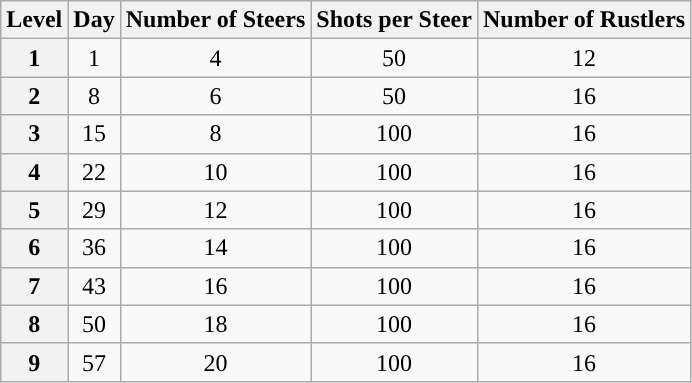<table class="wikitable" style="text-align: center">
<tr>
<th>Level</th>
<th>Day</th>
<th>Number of Steers</th>
<th>Shots per Steer</th>
<th>Number of Rustlers</th>
</tr>
<tr>
<th>1</th>
<td>1</td>
<td>4</td>
<td>50</td>
<td>12</td>
</tr>
<tr>
<th>2</th>
<td>8</td>
<td>6</td>
<td>50</td>
<td>16</td>
</tr>
<tr>
<th>3</th>
<td>15</td>
<td>8</td>
<td>100</td>
<td>16</td>
</tr>
<tr>
<th>4</th>
<td>22</td>
<td>10</td>
<td>100</td>
<td>16</td>
</tr>
<tr>
<th>5</th>
<td>29</td>
<td>12</td>
<td>100</td>
<td>16</td>
</tr>
<tr>
<th>6</th>
<td>36</td>
<td>14</td>
<td>100</td>
<td>16</td>
</tr>
<tr>
<th>7</th>
<td>43</td>
<td>16</td>
<td>100</td>
<td>16</td>
</tr>
<tr>
<th>8</th>
<td>50</td>
<td>18</td>
<td>100</td>
<td>16</td>
</tr>
<tr>
<th>9</th>
<td>57</td>
<td>20</td>
<td>100</td>
<td>16</td>
</tr>
</table>
